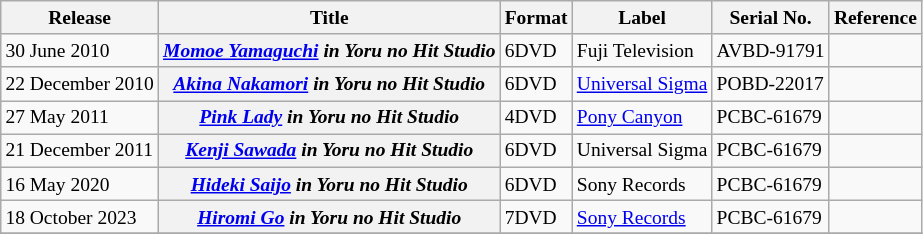<table class="wikitable sortable" style="font-size:small">
<tr>
<th>Release</th>
<th>Title</th>
<th>Format</th>
<th>Label</th>
<th>Serial No.</th>
<th>Reference</th>
</tr>
<tr>
<td>30 June 2010</td>
<th><em><a href='#'>Momoe Yamaguchi</a> in Yoru no Hit Studio</em></th>
<td>6DVD</td>
<td>Fuji Television</td>
<td>AVBD-91791</td>
<td></td>
</tr>
<tr>
<td>22 December 2010</td>
<th><em><a href='#'>Akina Nakamori</a> in Yoru no Hit Studio</em></th>
<td>6DVD</td>
<td><a href='#'>Universal Sigma</a></td>
<td>POBD-22017</td>
<td></td>
</tr>
<tr>
<td>27 May 2011</td>
<th><em><a href='#'>Pink Lady</a> in Yoru no Hit Studio</em></th>
<td>4DVD</td>
<td><a href='#'>Pony Canyon</a></td>
<td>PCBC-61679</td>
<td></td>
</tr>
<tr>
<td>21 December 2011</td>
<th><em><a href='#'>Kenji Sawada</a> in Yoru no Hit Studio</em></th>
<td>6DVD</td>
<td>Universal Sigma</td>
<td>PCBC-61679</td>
<td></td>
</tr>
<tr>
<td>16 May 2020</td>
<th><em><a href='#'>Hideki Saijo</a> in Yoru no Hit Studio</em></th>
<td>6DVD</td>
<td>Sony Records</td>
<td>PCBC-61679</td>
<td></td>
</tr>
<tr>
<td>18 October 2023</td>
<th><em><a href='#'>Hiromi Go</a> in Yoru no Hit Studio</em></th>
<td>7DVD</td>
<td><a href='#'>Sony Records</a></td>
<td>PCBC-61679</td>
<td></td>
</tr>
<tr>
</tr>
</table>
